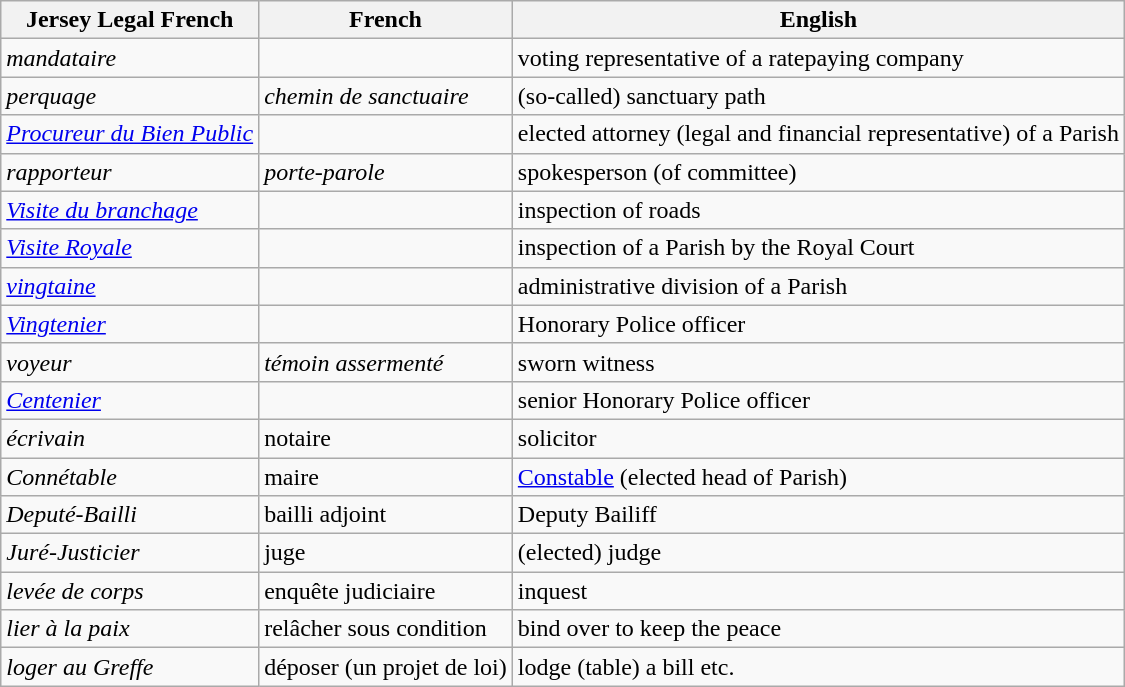<table class="wikitable">
<tr>
<th>Jersey Legal French</th>
<th>French</th>
<th>English</th>
</tr>
<tr>
<td><em>mandataire</em></td>
<td></td>
<td>voting representative of a ratepaying company</td>
</tr>
<tr>
<td><em>perquage</em></td>
<td><em>chemin de sanctuaire</em></td>
<td>(so-called) sanctuary path</td>
</tr>
<tr>
<td><em><a href='#'>Procureur du Bien Public</a></em></td>
<td></td>
<td>elected attorney (legal and financial representative) of a Parish</td>
</tr>
<tr>
<td><em>rapporteur</em></td>
<td><em>porte-parole</em></td>
<td>spokesperson (of committee)</td>
</tr>
<tr>
<td><em><a href='#'>Visite du branchage</a></em></td>
<td></td>
<td>inspection of roads</td>
</tr>
<tr>
<td><em><a href='#'>Visite Royale</a></em></td>
<td></td>
<td>inspection of a Parish by the Royal Court</td>
</tr>
<tr>
<td><em><a href='#'>vingtaine</a></em></td>
<td></td>
<td>administrative division of a Parish</td>
</tr>
<tr>
<td><em><a href='#'>Vingtenier</a></em></td>
<td></td>
<td>Honorary Police officer</td>
</tr>
<tr>
<td><em>voyeur</em></td>
<td><em>témoin assermenté</em></td>
<td>sworn witness</td>
</tr>
<tr>
<td><em><a href='#'>Centenier</a></em></td>
<td></td>
<td>senior Honorary Police officer</td>
</tr>
<tr>
<td><em>écrivain</em></td>
<td>notaire</td>
<td>solicitor</td>
</tr>
<tr>
<td><em>Connétable</em></td>
<td>maire</td>
<td><a href='#'>Constable</a> (elected head of Parish)</td>
</tr>
<tr>
<td><em>Deputé-Bailli</em></td>
<td>bailli adjoint</td>
<td>Deputy Bailiff</td>
</tr>
<tr>
<td><em>Juré-Justicier</em></td>
<td>juge</td>
<td>(elected) judge</td>
</tr>
<tr>
<td><em>levée de corps</em></td>
<td>enquête judiciaire</td>
<td>inquest</td>
</tr>
<tr>
<td><em>lier à la paix</em></td>
<td>relâcher sous condition</td>
<td>bind over to keep the peace</td>
</tr>
<tr>
<td><em>loger au Greffe</em></td>
<td>déposer (un projet de loi)</td>
<td>lodge (table) a bill etc.</td>
</tr>
</table>
